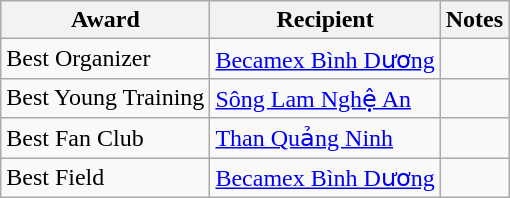<table class="wikitable">
<tr>
<th>Award</th>
<th>Recipient</th>
<th>Notes</th>
</tr>
<tr>
<td>Best Organizer</td>
<td><a href='#'>Becamex Bình Dương</a></td>
<td></td>
</tr>
<tr>
<td>Best Young Training</td>
<td><a href='#'>Sông Lam Nghệ An</a></td>
<td></td>
</tr>
<tr>
<td>Best Fan Club</td>
<td><a href='#'>Than Quảng Ninh</a></td>
<td></td>
</tr>
<tr>
<td>Best Field</td>
<td><a href='#'>Becamex Bình Dương</a></td>
<td></td>
</tr>
</table>
